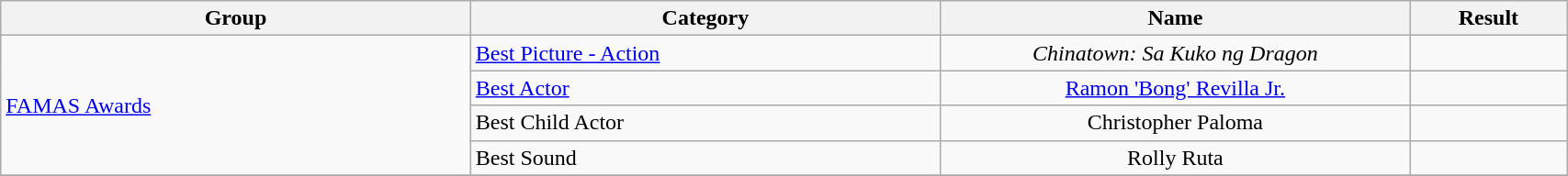<table | width="90%" class="wikitable sortable">
<tr>
<th width="30%">Group</th>
<th width="30%">Category</th>
<th width="30%">Name</th>
<th width="10%">Result</th>
</tr>
<tr>
<td rowspan="4" align="left"><a href='#'>FAMAS Awards</a></td>
<td><a href='#'>Best Picture - Action</a></td>
<td align="center"><em>Chinatown: Sa Kuko ng Dragon</em></td>
<td></td>
</tr>
<tr>
<td><a href='#'>Best Actor</a></td>
<td align="center"><a href='#'>Ramon 'Bong' Revilla Jr.</a></td>
<td></td>
</tr>
<tr>
<td>Best Child Actor</td>
<td align="center">Christopher Paloma</td>
<td></td>
</tr>
<tr>
<td>Best Sound</td>
<td align="center">Rolly Ruta</td>
<td></td>
</tr>
<tr>
</tr>
</table>
